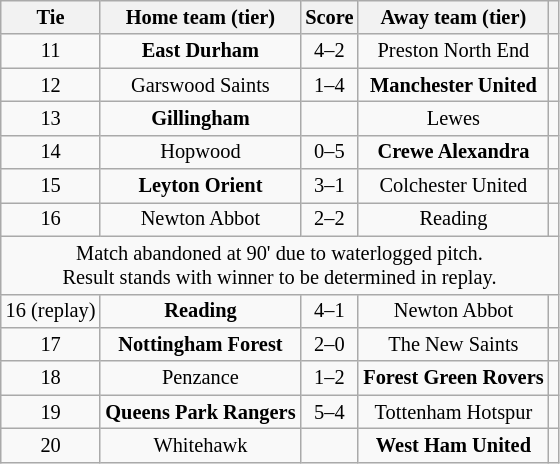<table class="wikitable" style="text-align:center; font-size:85%">
<tr>
<th>Tie</th>
<th>Home team (tier)</th>
<th>Score</th>
<th>Away team (tier)</th>
<th></th>
</tr>
<tr>
<td align="center">11</td>
<td><strong>East Durham</strong></td>
<td align="center">4–2 </td>
<td>Preston North End</td>
<td></td>
</tr>
<tr>
<td align="center">12</td>
<td>Garswood Saints</td>
<td align="center">1–4</td>
<td><strong>Manchester United</strong></td>
<td></td>
</tr>
<tr>
<td align="center">13</td>
<td><strong>Gillingham</strong></td>
<td align="center"></td>
<td>Lewes</td>
<td></td>
</tr>
<tr>
<td align="center">14</td>
<td>Hopwood</td>
<td align="center">0–5</td>
<td><strong>Crewe Alexandra</strong></td>
<td></td>
</tr>
<tr>
<td align="center">15</td>
<td><strong>Leyton Orient</strong></td>
<td align="center">3–1</td>
<td>Colchester United</td>
<td></td>
</tr>
<tr>
<td align="center">16</td>
<td>Newton Abbot</td>
<td align="center">2–2</td>
<td>Reading</td>
<td></td>
</tr>
<tr>
<td colspan="5" align="center">Match abandoned at 90' due to waterlogged pitch.<br>Result stands with winner to be determined in replay.</td>
</tr>
<tr>
<td align="center">16 (replay)</td>
<td><strong>Reading</strong></td>
<td>4–1</td>
<td>Newton Abbot</td>
<td></td>
</tr>
<tr>
<td align="center">17</td>
<td><strong>Nottingham Forest</strong></td>
<td align="center">2–0</td>
<td>The New Saints</td>
<td></td>
</tr>
<tr>
<td align="center">18</td>
<td>Penzance</td>
<td align="center">1–2 </td>
<td><strong>Forest Green Rovers</strong></td>
<td></td>
</tr>
<tr>
<td align="center">19</td>
<td><strong>Queens Park Rangers</strong></td>
<td align="center">5–4</td>
<td>Tottenham Hotspur</td>
<td></td>
</tr>
<tr>
<td align="center">20</td>
<td>Whitehawk</td>
<td align="center"></td>
<td><strong>West Ham United</strong></td>
<td></td>
</tr>
</table>
